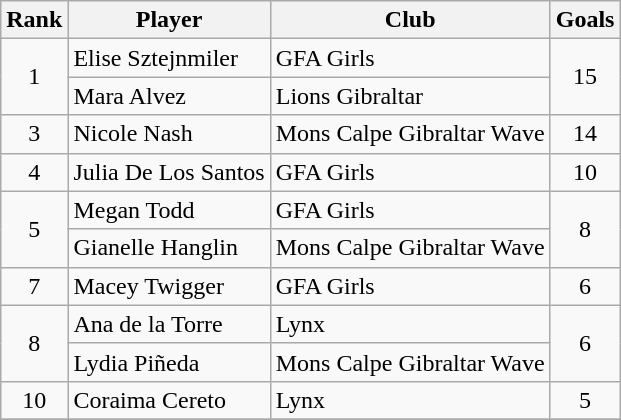<table class="wikitable" style="text-align:center">
<tr>
<th>Rank</th>
<th>Player</th>
<th>Club</th>
<th>Goals</th>
</tr>
<tr>
<td rowspan=2>1</td>
<td align="left"> Elise Sztejnmiler</td>
<td align="left">GFA Girls</td>
<td rowspan=2>15</td>
</tr>
<tr>
<td align="left"> Mara Alvez</td>
<td align="left">Lions Gibraltar</td>
</tr>
<tr>
<td rowspan=1>3</td>
<td align="left"> Nicole Nash</td>
<td align="left">Mons Calpe Gibraltar Wave</td>
<td rowspan=1>14</td>
</tr>
<tr>
<td rowspan=1>4</td>
<td align="left"> Julia De Los Santos</td>
<td align="left">GFA Girls</td>
<td rowspan=1>10</td>
</tr>
<tr>
<td rowspan=2>5</td>
<td align="left"> Megan Todd</td>
<td align="left">GFA Girls</td>
<td rowspan=2>8</td>
</tr>
<tr>
<td align="left"> Gianelle Hanglin</td>
<td align="left">Mons Calpe Gibraltar Wave</td>
</tr>
<tr>
<td rowspan=1>7</td>
<td align="left"> Macey Twigger</td>
<td align="left">GFA Girls</td>
<td rowspan=1>6</td>
</tr>
<tr>
<td rowspan=2>8</td>
<td align="left"> Ana de la Torre</td>
<td align="left">Lynx</td>
<td rowspan=2>6</td>
</tr>
<tr>
<td align="left"> Lydia Piñeda</td>
<td align="left">Mons Calpe Gibraltar Wave</td>
</tr>
<tr>
<td rowspan=1>10</td>
<td align="left"> Coraima Cereto</td>
<td align="left">Lynx</td>
<td rowspan=1>5</td>
</tr>
<tr>
</tr>
</table>
